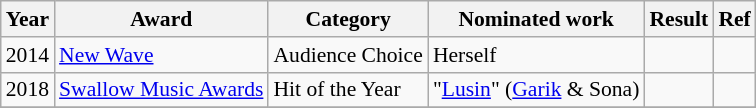<table class="wikitable" style="font-size:90%;">
<tr>
<th>Year</th>
<th>Award</th>
<th>Category</th>
<th>Nominated work</th>
<th>Result</th>
<th>Ref</th>
</tr>
<tr>
<td>2014</td>
<td><a href='#'>New Wave</a></td>
<td>Audience Choice</td>
<td>Herself</td>
<td></td>
<td></td>
</tr>
<tr>
<td>2018</td>
<td><a href='#'>Swallow Music Awards</a></td>
<td>Hit of the Year</td>
<td>"<a href='#'>Lusin</a>" (<a href='#'>Garik</a> & Sona)</td>
<td></td>
<td></td>
</tr>
<tr>
</tr>
</table>
